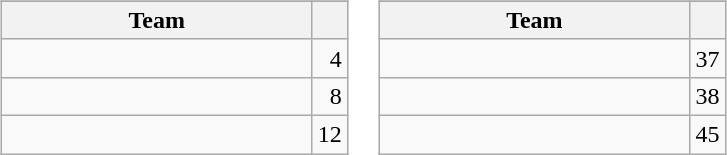<table>
<tr valign=top>
<td><br><table class="wikitable">
<tr>
</tr>
<tr>
<th width=200>Team</th>
<th></th>
</tr>
<tr>
<td></td>
<td align=right>4</td>
</tr>
<tr>
<td></td>
<td align=right>8</td>
</tr>
<tr>
<td></td>
<td align=right>12</td>
</tr>
</table>
</td>
<td><br><table class="wikitable">
<tr>
</tr>
<tr>
<th width=200>Team</th>
<th></th>
</tr>
<tr>
<td></td>
<td align=right>37</td>
</tr>
<tr>
<td></td>
<td align=right>38</td>
</tr>
<tr>
<td></td>
<td align=right>45</td>
</tr>
</table>
</td>
</tr>
</table>
